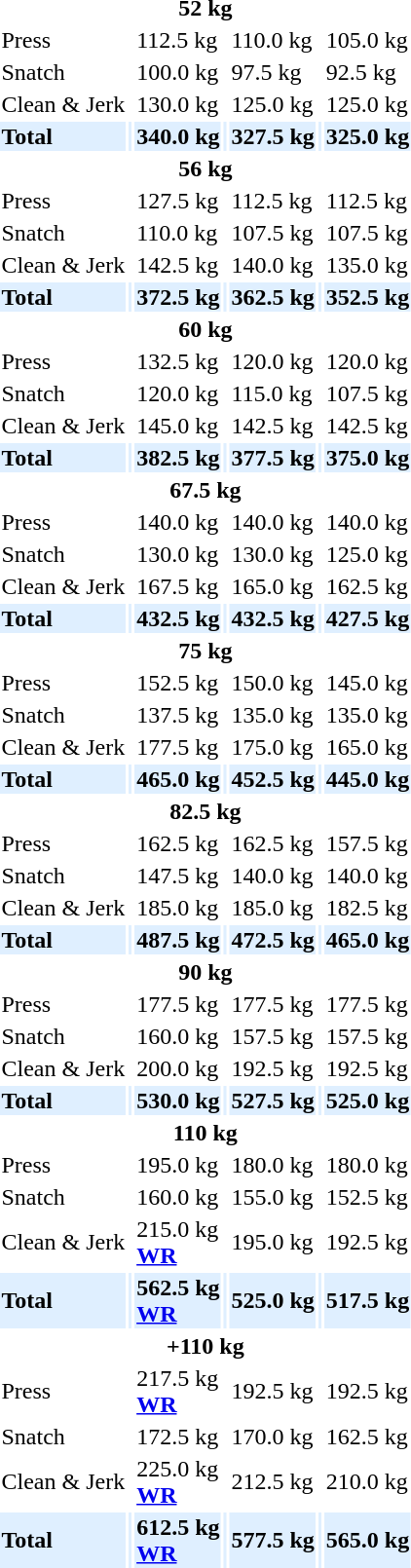<table>
<tr>
<th colspan=7>52 kg</th>
</tr>
<tr>
<td>Press</td>
<td></td>
<td>112.5 kg</td>
<td></td>
<td>110.0 kg</td>
<td></td>
<td>105.0 kg</td>
</tr>
<tr>
<td>Snatch</td>
<td></td>
<td>100.0 kg</td>
<td></td>
<td>97.5 kg</td>
<td></td>
<td>92.5 kg</td>
</tr>
<tr>
<td>Clean & Jerk</td>
<td></td>
<td>130.0 kg</td>
<td></td>
<td>125.0 kg</td>
<td></td>
<td>125.0 kg</td>
</tr>
<tr bgcolor=#dfefff>
<td><strong>Total</strong></td>
<td></td>
<td><strong>340.0 kg</strong></td>
<td></td>
<td><strong>327.5 kg</strong></td>
<td></td>
<td><strong>325.0 kg</strong></td>
</tr>
<tr>
<th colspan=7>56 kg</th>
</tr>
<tr>
<td>Press</td>
<td></td>
<td>127.5 kg</td>
<td></td>
<td>112.5 kg</td>
<td></td>
<td>112.5 kg</td>
</tr>
<tr>
<td>Snatch</td>
<td></td>
<td>110.0 kg</td>
<td></td>
<td>107.5 kg</td>
<td></td>
<td>107.5 kg</td>
</tr>
<tr>
<td>Clean & Jerk</td>
<td></td>
<td>142.5 kg</td>
<td></td>
<td>140.0 kg</td>
<td></td>
<td>135.0 kg</td>
</tr>
<tr bgcolor=#dfefff>
<td><strong>Total</strong></td>
<td></td>
<td><strong>372.5 kg</strong></td>
<td></td>
<td><strong>362.5 kg</strong></td>
<td></td>
<td><strong>352.5 kg</strong></td>
</tr>
<tr>
<th colspan=7>60 kg</th>
</tr>
<tr>
<td>Press</td>
<td></td>
<td>132.5 kg</td>
<td></td>
<td>120.0 kg</td>
<td></td>
<td>120.0 kg</td>
</tr>
<tr>
<td>Snatch</td>
<td></td>
<td>120.0 kg</td>
<td></td>
<td>115.0 kg</td>
<td></td>
<td>107.5 kg</td>
</tr>
<tr>
<td>Clean & Jerk</td>
<td></td>
<td>145.0 kg</td>
<td></td>
<td>142.5 kg</td>
<td></td>
<td>142.5 kg</td>
</tr>
<tr bgcolor=#dfefff>
<td><strong>Total</strong></td>
<td></td>
<td><strong>382.5 kg</strong></td>
<td></td>
<td><strong>377.5 kg</strong></td>
<td></td>
<td><strong>375.0 kg</strong></td>
</tr>
<tr>
<th colspan=7>67.5 kg</th>
</tr>
<tr>
<td>Press</td>
<td></td>
<td>140.0 kg</td>
<td></td>
<td>140.0 kg</td>
<td></td>
<td>140.0 kg</td>
</tr>
<tr>
<td>Snatch</td>
<td></td>
<td>130.0 kg</td>
<td></td>
<td>130.0 kg</td>
<td></td>
<td>125.0 kg</td>
</tr>
<tr>
<td>Clean & Jerk</td>
<td></td>
<td>167.5 kg</td>
<td></td>
<td>165.0 kg</td>
<td></td>
<td>162.5 kg</td>
</tr>
<tr bgcolor=#dfefff>
<td><strong>Total</strong></td>
<td></td>
<td><strong>432.5 kg</strong></td>
<td></td>
<td><strong>432.5 kg</strong></td>
<td></td>
<td><strong>427.5 kg</strong></td>
</tr>
<tr>
<th colspan=7>75 kg</th>
</tr>
<tr>
<td>Press</td>
<td></td>
<td>152.5 kg</td>
<td></td>
<td>150.0 kg</td>
<td></td>
<td>145.0 kg</td>
</tr>
<tr>
<td>Snatch</td>
<td></td>
<td>137.5 kg</td>
<td></td>
<td>135.0 kg</td>
<td></td>
<td>135.0 kg</td>
</tr>
<tr>
<td>Clean & Jerk</td>
<td></td>
<td>177.5 kg</td>
<td></td>
<td>175.0 kg</td>
<td></td>
<td>165.0 kg</td>
</tr>
<tr bgcolor=#dfefff>
<td><strong>Total</strong></td>
<td></td>
<td><strong>465.0 kg</strong></td>
<td></td>
<td><strong>452.5 kg</strong></td>
<td></td>
<td><strong>445.0 kg</strong></td>
</tr>
<tr>
<th colspan=7>82.5 kg</th>
</tr>
<tr>
<td>Press</td>
<td></td>
<td>162.5 kg</td>
<td></td>
<td>162.5 kg</td>
<td></td>
<td>157.5 kg</td>
</tr>
<tr>
<td>Snatch</td>
<td></td>
<td>147.5 kg</td>
<td></td>
<td>140.0 kg</td>
<td></td>
<td>140.0 kg</td>
</tr>
<tr>
<td>Clean & Jerk</td>
<td></td>
<td>185.0 kg</td>
<td></td>
<td>185.0 kg</td>
<td></td>
<td>182.5 kg</td>
</tr>
<tr bgcolor=#dfefff>
<td><strong>Total</strong></td>
<td></td>
<td><strong>487.5 kg</strong></td>
<td></td>
<td><strong>472.5 kg</strong></td>
<td></td>
<td><strong>465.0 kg</strong></td>
</tr>
<tr>
<th colspan=7>90 kg</th>
</tr>
<tr>
<td>Press</td>
<td></td>
<td>177.5 kg</td>
<td></td>
<td>177.5 kg</td>
<td></td>
<td>177.5 kg</td>
</tr>
<tr>
<td>Snatch</td>
<td></td>
<td>160.0 kg</td>
<td></td>
<td>157.5 kg</td>
<td></td>
<td>157.5 kg</td>
</tr>
<tr>
<td>Clean & Jerk</td>
<td></td>
<td>200.0 kg</td>
<td></td>
<td>192.5 kg</td>
<td></td>
<td>192.5 kg</td>
</tr>
<tr bgcolor=#dfefff>
<td><strong>Total</strong></td>
<td></td>
<td><strong>530.0 kg</strong></td>
<td></td>
<td><strong>527.5 kg</strong></td>
<td></td>
<td><strong>525.0 kg</strong></td>
</tr>
<tr>
<th colspan=7>110 kg</th>
</tr>
<tr>
<td>Press</td>
<td></td>
<td>195.0 kg</td>
<td></td>
<td>180.0 kg</td>
<td></td>
<td>180.0 kg</td>
</tr>
<tr>
<td>Snatch</td>
<td></td>
<td>160.0 kg</td>
<td></td>
<td>155.0 kg</td>
<td></td>
<td>152.5 kg</td>
</tr>
<tr>
<td>Clean & Jerk</td>
<td></td>
<td>215.0 kg<br><strong><a href='#'>WR</a></strong></td>
<td></td>
<td>195.0 kg</td>
<td></td>
<td>192.5 kg</td>
</tr>
<tr bgcolor=#dfefff>
<td><strong>Total</strong></td>
<td></td>
<td><strong>562.5 kg</strong><br><strong><a href='#'>WR</a></strong></td>
<td></td>
<td><strong>525.0 kg</strong></td>
<td></td>
<td><strong>517.5 kg</strong></td>
</tr>
<tr>
<th colspan=7>+110 kg</th>
</tr>
<tr>
<td>Press</td>
<td></td>
<td>217.5 kg<br><strong><a href='#'>WR</a></strong></td>
<td></td>
<td>192.5 kg</td>
<td></td>
<td>192.5 kg</td>
</tr>
<tr>
<td>Snatch</td>
<td></td>
<td>172.5 kg</td>
<td></td>
<td>170.0 kg</td>
<td></td>
<td>162.5 kg</td>
</tr>
<tr>
<td>Clean & Jerk</td>
<td></td>
<td>225.0 kg<br><strong><a href='#'>WR</a></strong></td>
<td></td>
<td>212.5 kg</td>
<td></td>
<td>210.0 kg</td>
</tr>
<tr bgcolor=#dfefff>
<td><strong>Total</strong></td>
<td></td>
<td><strong>612.5 kg</strong><br><strong><a href='#'>WR</a></strong></td>
<td></td>
<td><strong>577.5 kg</strong></td>
<td></td>
<td><strong>565.0 kg</strong></td>
</tr>
</table>
